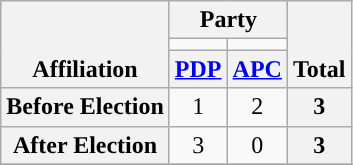<table class=wikitable style="text-align:center">
<tr style="vertical-align:bottom;">
<th rowspan=3>Affiliation</th>
<th colspan=2>Party</th>
<th rowspan=3>Total</th>
</tr>
<tr>
<td style="background-color:"></td>
<td style="background-color:"></td>
</tr>
<tr>
<th><a href='#'>PDP</a></th>
<th><a href='#'>APC</a></th>
</tr>
<tr>
<th>Before Election</th>
<td>1</td>
<td>2</td>
<th>3</th>
</tr>
<tr>
<th>After Election</th>
<td>3</td>
<td>0</td>
<th>3</th>
</tr>
<tr>
</tr>
</table>
